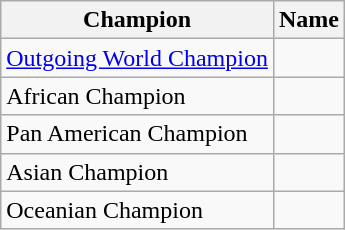<table class="wikitable">
<tr>
<th>Champion</th>
<th>Name</th>
</tr>
<tr>
<td><a href='#'>Outgoing World Champion</a></td>
<td></td>
</tr>
<tr>
<td>African Champion</td>
<td></td>
</tr>
<tr>
<td>Pan American Champion</td>
<td></td>
</tr>
<tr>
<td>Asian Champion</td>
<td></td>
</tr>
<tr>
<td>Oceanian Champion</td>
<td></td>
</tr>
</table>
